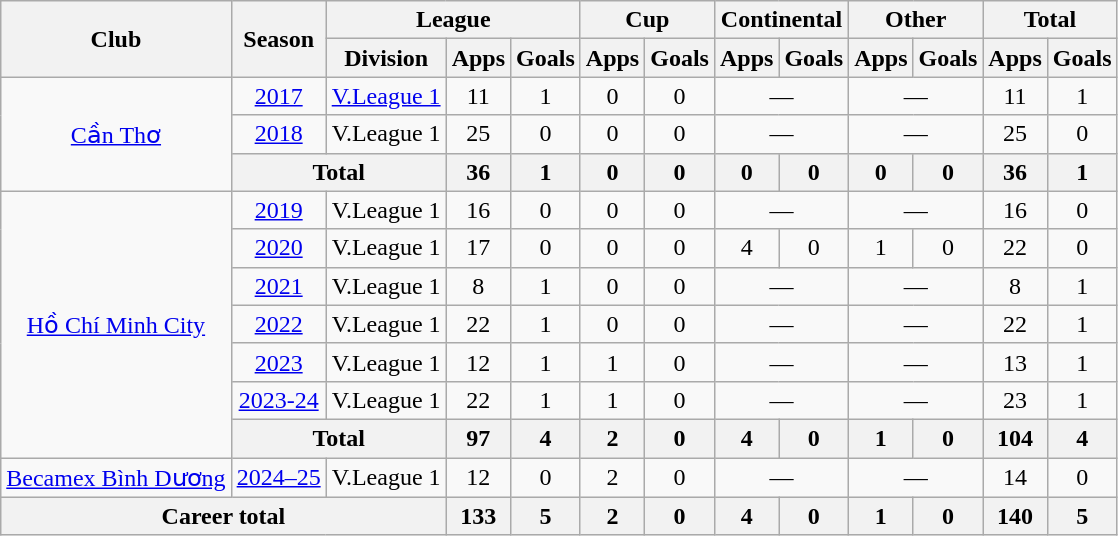<table class="wikitable" style="text-align: center">
<tr>
<th rowspan="2">Club</th>
<th rowspan="2">Season</th>
<th colspan="3">League</th>
<th colspan="2">Cup</th>
<th colspan="2">Continental</th>
<th colspan="2">Other</th>
<th colspan="2">Total</th>
</tr>
<tr>
<th>Division</th>
<th>Apps</th>
<th>Goals</th>
<th>Apps</th>
<th>Goals</th>
<th>Apps</th>
<th>Goals</th>
<th>Apps</th>
<th>Goals</th>
<th>Apps</th>
<th>Goals</th>
</tr>
<tr>
<td rowspan=3><a href='#'>Cần Thơ</a></td>
<td><a href='#'>2017</a></td>
<td><a href='#'>V.League 1</a></td>
<td>11</td>
<td>1</td>
<td>0</td>
<td>0</td>
<td colspan=2>—</td>
<td colspan="2">—</td>
<td>11</td>
<td>1</td>
</tr>
<tr>
<td><a href='#'>2018</a></td>
<td>V.League 1</td>
<td>25</td>
<td>0</td>
<td>0</td>
<td>0</td>
<td colspan=2>—</td>
<td colspan="2">—</td>
<td>25</td>
<td>0</td>
</tr>
<tr>
<th colspan=2>Total</th>
<th>36</th>
<th>1</th>
<th>0</th>
<th>0</th>
<th>0</th>
<th>0</th>
<th>0</th>
<th>0</th>
<th>36</th>
<th>1</th>
</tr>
<tr>
<td rowspan=7><a href='#'>Hồ Chí Minh City</a></td>
<td><a href='#'>2019</a></td>
<td>V.League 1</td>
<td>16</td>
<td>0</td>
<td>0</td>
<td>0</td>
<td colspan=2>—</td>
<td colspan="2">—</td>
<td>16</td>
<td>0</td>
</tr>
<tr>
<td><a href='#'>2020</a></td>
<td>V.League 1</td>
<td>17</td>
<td>0</td>
<td>0</td>
<td>0</td>
<td>4</td>
<td>0</td>
<td>1</td>
<td>0</td>
<td>22</td>
<td>0</td>
</tr>
<tr>
<td><a href='#'>2021</a></td>
<td>V.League 1</td>
<td>8</td>
<td>1</td>
<td>0</td>
<td>0</td>
<td colspan=2>—</td>
<td colspan="2">—</td>
<td>8</td>
<td>1</td>
</tr>
<tr>
<td><a href='#'>2022</a></td>
<td>V.League 1</td>
<td>22</td>
<td>1</td>
<td>0</td>
<td>0</td>
<td colspan="2">—</td>
<td colspan="2">—</td>
<td>22</td>
<td>1</td>
</tr>
<tr>
<td><a href='#'>2023</a></td>
<td>V.League 1</td>
<td>12</td>
<td>1</td>
<td>1</td>
<td>0</td>
<td colspan="2">—</td>
<td colspan="2">—</td>
<td>13</td>
<td>1</td>
</tr>
<tr>
<td><a href='#'>2023-24</a></td>
<td>V.League 1</td>
<td>22</td>
<td>1</td>
<td>1</td>
<td>0</td>
<td colspan="2">—</td>
<td colspan="2">—</td>
<td>23</td>
<td>1</td>
</tr>
<tr>
<th colspan="2">Total</th>
<th>97</th>
<th>4</th>
<th>2</th>
<th>0</th>
<th>4</th>
<th>0</th>
<th>1</th>
<th>0</th>
<th>104</th>
<th>4</th>
</tr>
<tr>
<td><a href='#'>Becamex Bình Dương</a></td>
<td><a href='#'>2024–25</a></td>
<td>V.League 1</td>
<td>12</td>
<td>0</td>
<td>2</td>
<td>0</td>
<td colspan="2">—</td>
<td colspan="2">—</td>
<td>14</td>
<td>0</td>
</tr>
<tr>
<th colspan=3>Career total</th>
<th>133</th>
<th>5</th>
<th>2</th>
<th>0</th>
<th>4</th>
<th>0</th>
<th>1</th>
<th>0</th>
<th>140</th>
<th>5</th>
</tr>
</table>
